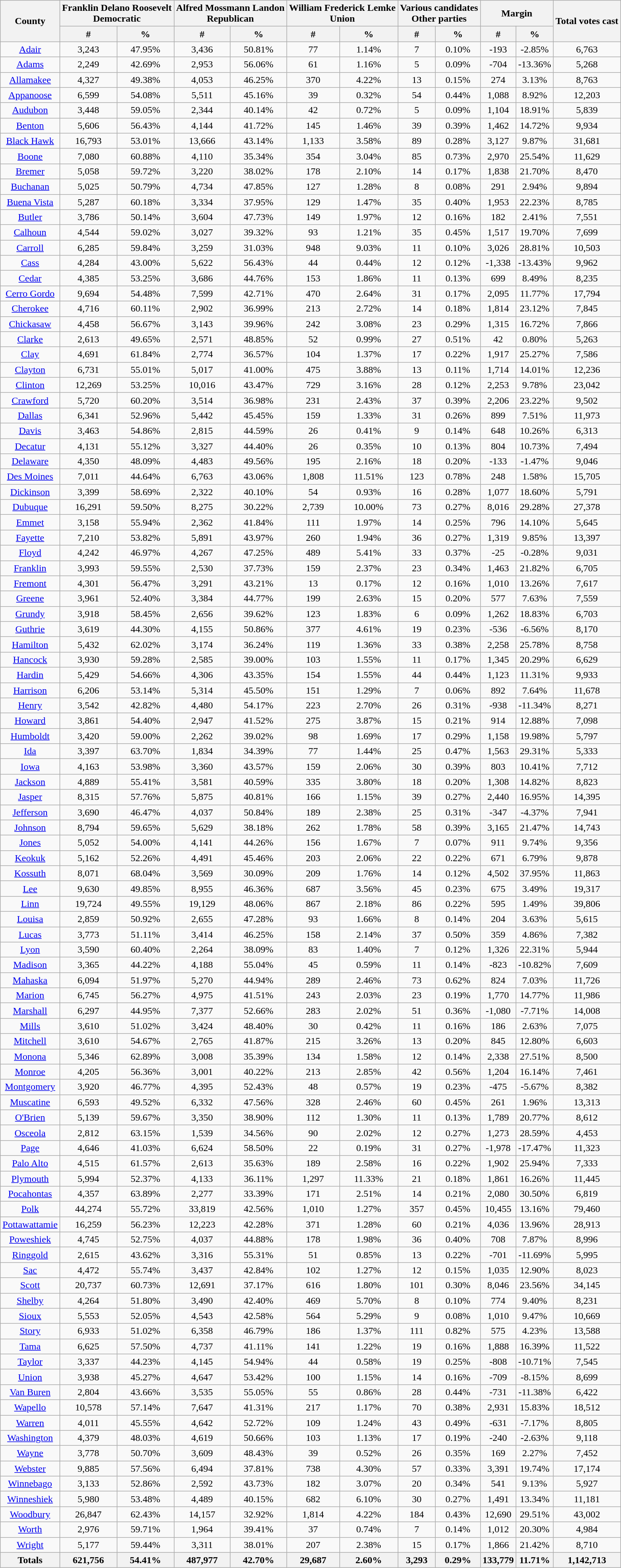<table class="wikitable sortable">
<tr>
<th rowspan="2">County</th>
<th colspan="2">Franklin Delano Roosevelt<br>Democratic</th>
<th colspan="2">Alfred Mossmann Landon<br>Republican</th>
<th colspan="2">William Frederick Lemke<br>Union</th>
<th colspan="2">Various candidates<br>Other parties</th>
<th colspan="2">Margin</th>
<th rowspan="2">Total votes cast</th>
</tr>
<tr style="text-align:center;">
<th data-sort-type="number">#</th>
<th data-sort-type="number">%</th>
<th data-sort-type="number">#</th>
<th data-sort-type="number">%</th>
<th data-sort-type="number">#</th>
<th data-sort-type="number">%</th>
<th data-sort-type="number">#</th>
<th data-sort-type="number">%</th>
<th data-sort-type="number">#</th>
<th data-sort-type="number">%</th>
</tr>
<tr style="text-align:center;">
<td><a href='#'>Adair</a></td>
<td>3,243</td>
<td>47.95%</td>
<td>3,436</td>
<td>50.81%</td>
<td>77</td>
<td>1.14%</td>
<td>7</td>
<td>0.10%</td>
<td>-193</td>
<td>-2.85%</td>
<td>6,763</td>
</tr>
<tr style="text-align:center;">
<td><a href='#'>Adams</a></td>
<td>2,249</td>
<td>42.69%</td>
<td>2,953</td>
<td>56.06%</td>
<td>61</td>
<td>1.16%</td>
<td>5</td>
<td>0.09%</td>
<td>-704</td>
<td>-13.36%</td>
<td>5,268</td>
</tr>
<tr style="text-align:center;">
<td><a href='#'>Allamakee</a></td>
<td>4,327</td>
<td>49.38%</td>
<td>4,053</td>
<td>46.25%</td>
<td>370</td>
<td>4.22%</td>
<td>13</td>
<td>0.15%</td>
<td>274</td>
<td>3.13%</td>
<td>8,763</td>
</tr>
<tr style="text-align:center;">
<td><a href='#'>Appanoose</a></td>
<td>6,599</td>
<td>54.08%</td>
<td>5,511</td>
<td>45.16%</td>
<td>39</td>
<td>0.32%</td>
<td>54</td>
<td>0.44%</td>
<td>1,088</td>
<td>8.92%</td>
<td>12,203</td>
</tr>
<tr style="text-align:center;">
<td><a href='#'>Audubon</a></td>
<td>3,448</td>
<td>59.05%</td>
<td>2,344</td>
<td>40.14%</td>
<td>42</td>
<td>0.72%</td>
<td>5</td>
<td>0.09%</td>
<td>1,104</td>
<td>18.91%</td>
<td>5,839</td>
</tr>
<tr style="text-align:center;">
<td><a href='#'>Benton</a></td>
<td>5,606</td>
<td>56.43%</td>
<td>4,144</td>
<td>41.72%</td>
<td>145</td>
<td>1.46%</td>
<td>39</td>
<td>0.39%</td>
<td>1,462</td>
<td>14.72%</td>
<td>9,934</td>
</tr>
<tr style="text-align:center;">
<td><a href='#'>Black Hawk</a></td>
<td>16,793</td>
<td>53.01%</td>
<td>13,666</td>
<td>43.14%</td>
<td>1,133</td>
<td>3.58%</td>
<td>89</td>
<td>0.28%</td>
<td>3,127</td>
<td>9.87%</td>
<td>31,681</td>
</tr>
<tr style="text-align:center;">
<td><a href='#'>Boone</a></td>
<td>7,080</td>
<td>60.88%</td>
<td>4,110</td>
<td>35.34%</td>
<td>354</td>
<td>3.04%</td>
<td>85</td>
<td>0.73%</td>
<td>2,970</td>
<td>25.54%</td>
<td>11,629</td>
</tr>
<tr style="text-align:center;">
<td><a href='#'>Bremer</a></td>
<td>5,058</td>
<td>59.72%</td>
<td>3,220</td>
<td>38.02%</td>
<td>178</td>
<td>2.10%</td>
<td>14</td>
<td>0.17%</td>
<td>1,838</td>
<td>21.70%</td>
<td>8,470</td>
</tr>
<tr style="text-align:center;">
<td><a href='#'>Buchanan</a></td>
<td>5,025</td>
<td>50.79%</td>
<td>4,734</td>
<td>47.85%</td>
<td>127</td>
<td>1.28%</td>
<td>8</td>
<td>0.08%</td>
<td>291</td>
<td>2.94%</td>
<td>9,894</td>
</tr>
<tr style="text-align:center;">
<td><a href='#'>Buena Vista</a></td>
<td>5,287</td>
<td>60.18%</td>
<td>3,334</td>
<td>37.95%</td>
<td>129</td>
<td>1.47%</td>
<td>35</td>
<td>0.40%</td>
<td>1,953</td>
<td>22.23%</td>
<td>8,785</td>
</tr>
<tr style="text-align:center;">
<td><a href='#'>Butler</a></td>
<td>3,786</td>
<td>50.14%</td>
<td>3,604</td>
<td>47.73%</td>
<td>149</td>
<td>1.97%</td>
<td>12</td>
<td>0.16%</td>
<td>182</td>
<td>2.41%</td>
<td>7,551</td>
</tr>
<tr style="text-align:center;">
<td><a href='#'>Calhoun</a></td>
<td>4,544</td>
<td>59.02%</td>
<td>3,027</td>
<td>39.32%</td>
<td>93</td>
<td>1.21%</td>
<td>35</td>
<td>0.45%</td>
<td>1,517</td>
<td>19.70%</td>
<td>7,699</td>
</tr>
<tr style="text-align:center;">
<td><a href='#'>Carroll</a></td>
<td>6,285</td>
<td>59.84%</td>
<td>3,259</td>
<td>31.03%</td>
<td>948</td>
<td>9.03%</td>
<td>11</td>
<td>0.10%</td>
<td>3,026</td>
<td>28.81%</td>
<td>10,503</td>
</tr>
<tr style="text-align:center;">
<td><a href='#'>Cass</a></td>
<td>4,284</td>
<td>43.00%</td>
<td>5,622</td>
<td>56.43%</td>
<td>44</td>
<td>0.44%</td>
<td>12</td>
<td>0.12%</td>
<td>-1,338</td>
<td>-13.43%</td>
<td>9,962</td>
</tr>
<tr style="text-align:center;">
<td><a href='#'>Cedar</a></td>
<td>4,385</td>
<td>53.25%</td>
<td>3,686</td>
<td>44.76%</td>
<td>153</td>
<td>1.86%</td>
<td>11</td>
<td>0.13%</td>
<td>699</td>
<td>8.49%</td>
<td>8,235</td>
</tr>
<tr style="text-align:center;">
<td><a href='#'>Cerro Gordo</a></td>
<td>9,694</td>
<td>54.48%</td>
<td>7,599</td>
<td>42.71%</td>
<td>470</td>
<td>2.64%</td>
<td>31</td>
<td>0.17%</td>
<td>2,095</td>
<td>11.77%</td>
<td>17,794</td>
</tr>
<tr style="text-align:center;">
<td><a href='#'>Cherokee</a></td>
<td>4,716</td>
<td>60.11%</td>
<td>2,902</td>
<td>36.99%</td>
<td>213</td>
<td>2.72%</td>
<td>14</td>
<td>0.18%</td>
<td>1,814</td>
<td>23.12%</td>
<td>7,845</td>
</tr>
<tr style="text-align:center;">
<td><a href='#'>Chickasaw</a></td>
<td>4,458</td>
<td>56.67%</td>
<td>3,143</td>
<td>39.96%</td>
<td>242</td>
<td>3.08%</td>
<td>23</td>
<td>0.29%</td>
<td>1,315</td>
<td>16.72%</td>
<td>7,866</td>
</tr>
<tr style="text-align:center;">
<td><a href='#'>Clarke</a></td>
<td>2,613</td>
<td>49.65%</td>
<td>2,571</td>
<td>48.85%</td>
<td>52</td>
<td>0.99%</td>
<td>27</td>
<td>0.51%</td>
<td>42</td>
<td>0.80%</td>
<td>5,263</td>
</tr>
<tr style="text-align:center;">
<td><a href='#'>Clay</a></td>
<td>4,691</td>
<td>61.84%</td>
<td>2,774</td>
<td>36.57%</td>
<td>104</td>
<td>1.37%</td>
<td>17</td>
<td>0.22%</td>
<td>1,917</td>
<td>25.27%</td>
<td>7,586</td>
</tr>
<tr style="text-align:center;">
<td><a href='#'>Clayton</a></td>
<td>6,731</td>
<td>55.01%</td>
<td>5,017</td>
<td>41.00%</td>
<td>475</td>
<td>3.88%</td>
<td>13</td>
<td>0.11%</td>
<td>1,714</td>
<td>14.01%</td>
<td>12,236</td>
</tr>
<tr style="text-align:center;">
<td><a href='#'>Clinton</a></td>
<td>12,269</td>
<td>53.25%</td>
<td>10,016</td>
<td>43.47%</td>
<td>729</td>
<td>3.16%</td>
<td>28</td>
<td>0.12%</td>
<td>2,253</td>
<td>9.78%</td>
<td>23,042</td>
</tr>
<tr style="text-align:center;">
<td><a href='#'>Crawford</a></td>
<td>5,720</td>
<td>60.20%</td>
<td>3,514</td>
<td>36.98%</td>
<td>231</td>
<td>2.43%</td>
<td>37</td>
<td>0.39%</td>
<td>2,206</td>
<td>23.22%</td>
<td>9,502</td>
</tr>
<tr style="text-align:center;">
<td><a href='#'>Dallas</a></td>
<td>6,341</td>
<td>52.96%</td>
<td>5,442</td>
<td>45.45%</td>
<td>159</td>
<td>1.33%</td>
<td>31</td>
<td>0.26%</td>
<td>899</td>
<td>7.51%</td>
<td>11,973</td>
</tr>
<tr style="text-align:center;">
<td><a href='#'>Davis</a></td>
<td>3,463</td>
<td>54.86%</td>
<td>2,815</td>
<td>44.59%</td>
<td>26</td>
<td>0.41%</td>
<td>9</td>
<td>0.14%</td>
<td>648</td>
<td>10.26%</td>
<td>6,313</td>
</tr>
<tr style="text-align:center;">
<td><a href='#'>Decatur</a></td>
<td>4,131</td>
<td>55.12%</td>
<td>3,327</td>
<td>44.40%</td>
<td>26</td>
<td>0.35%</td>
<td>10</td>
<td>0.13%</td>
<td>804</td>
<td>10.73%</td>
<td>7,494</td>
</tr>
<tr style="text-align:center;">
<td><a href='#'>Delaware</a></td>
<td>4,350</td>
<td>48.09%</td>
<td>4,483</td>
<td>49.56%</td>
<td>195</td>
<td>2.16%</td>
<td>18</td>
<td>0.20%</td>
<td>-133</td>
<td>-1.47%</td>
<td>9,046</td>
</tr>
<tr style="text-align:center;">
<td><a href='#'>Des Moines</a></td>
<td>7,011</td>
<td>44.64%</td>
<td>6,763</td>
<td>43.06%</td>
<td>1,808</td>
<td>11.51%</td>
<td>123</td>
<td>0.78%</td>
<td>248</td>
<td>1.58%</td>
<td>15,705</td>
</tr>
<tr style="text-align:center;">
<td><a href='#'>Dickinson</a></td>
<td>3,399</td>
<td>58.69%</td>
<td>2,322</td>
<td>40.10%</td>
<td>54</td>
<td>0.93%</td>
<td>16</td>
<td>0.28%</td>
<td>1,077</td>
<td>18.60%</td>
<td>5,791</td>
</tr>
<tr style="text-align:center;">
<td><a href='#'>Dubuque</a></td>
<td>16,291</td>
<td>59.50%</td>
<td>8,275</td>
<td>30.22%</td>
<td>2,739</td>
<td>10.00%</td>
<td>73</td>
<td>0.27%</td>
<td>8,016</td>
<td>29.28%</td>
<td>27,378</td>
</tr>
<tr style="text-align:center;">
<td><a href='#'>Emmet</a></td>
<td>3,158</td>
<td>55.94%</td>
<td>2,362</td>
<td>41.84%</td>
<td>111</td>
<td>1.97%</td>
<td>14</td>
<td>0.25%</td>
<td>796</td>
<td>14.10%</td>
<td>5,645</td>
</tr>
<tr style="text-align:center;">
<td><a href='#'>Fayette</a></td>
<td>7,210</td>
<td>53.82%</td>
<td>5,891</td>
<td>43.97%</td>
<td>260</td>
<td>1.94%</td>
<td>36</td>
<td>0.27%</td>
<td>1,319</td>
<td>9.85%</td>
<td>13,397</td>
</tr>
<tr style="text-align:center;">
<td><a href='#'>Floyd</a></td>
<td>4,242</td>
<td>46.97%</td>
<td>4,267</td>
<td>47.25%</td>
<td>489</td>
<td>5.41%</td>
<td>33</td>
<td>0.37%</td>
<td>-25</td>
<td>-0.28%</td>
<td>9,031</td>
</tr>
<tr style="text-align:center;">
<td><a href='#'>Franklin</a></td>
<td>3,993</td>
<td>59.55%</td>
<td>2,530</td>
<td>37.73%</td>
<td>159</td>
<td>2.37%</td>
<td>23</td>
<td>0.34%</td>
<td>1,463</td>
<td>21.82%</td>
<td>6,705</td>
</tr>
<tr style="text-align:center;">
<td><a href='#'>Fremont</a></td>
<td>4,301</td>
<td>56.47%</td>
<td>3,291</td>
<td>43.21%</td>
<td>13</td>
<td>0.17%</td>
<td>12</td>
<td>0.16%</td>
<td>1,010</td>
<td>13.26%</td>
<td>7,617</td>
</tr>
<tr style="text-align:center;">
<td><a href='#'>Greene</a></td>
<td>3,961</td>
<td>52.40%</td>
<td>3,384</td>
<td>44.77%</td>
<td>199</td>
<td>2.63%</td>
<td>15</td>
<td>0.20%</td>
<td>577</td>
<td>7.63%</td>
<td>7,559</td>
</tr>
<tr style="text-align:center;">
<td><a href='#'>Grundy</a></td>
<td>3,918</td>
<td>58.45%</td>
<td>2,656</td>
<td>39.62%</td>
<td>123</td>
<td>1.83%</td>
<td>6</td>
<td>0.09%</td>
<td>1,262</td>
<td>18.83%</td>
<td>6,703</td>
</tr>
<tr style="text-align:center;">
<td><a href='#'>Guthrie</a></td>
<td>3,619</td>
<td>44.30%</td>
<td>4,155</td>
<td>50.86%</td>
<td>377</td>
<td>4.61%</td>
<td>19</td>
<td>0.23%</td>
<td>-536</td>
<td>-6.56%</td>
<td>8,170</td>
</tr>
<tr style="text-align:center;">
<td><a href='#'>Hamilton</a></td>
<td>5,432</td>
<td>62.02%</td>
<td>3,174</td>
<td>36.24%</td>
<td>119</td>
<td>1.36%</td>
<td>33</td>
<td>0.38%</td>
<td>2,258</td>
<td>25.78%</td>
<td>8,758</td>
</tr>
<tr style="text-align:center;">
<td><a href='#'>Hancock</a></td>
<td>3,930</td>
<td>59.28%</td>
<td>2,585</td>
<td>39.00%</td>
<td>103</td>
<td>1.55%</td>
<td>11</td>
<td>0.17%</td>
<td>1,345</td>
<td>20.29%</td>
<td>6,629</td>
</tr>
<tr style="text-align:center;">
<td><a href='#'>Hardin</a></td>
<td>5,429</td>
<td>54.66%</td>
<td>4,306</td>
<td>43.35%</td>
<td>154</td>
<td>1.55%</td>
<td>44</td>
<td>0.44%</td>
<td>1,123</td>
<td>11.31%</td>
<td>9,933</td>
</tr>
<tr style="text-align:center;">
<td><a href='#'>Harrison</a></td>
<td>6,206</td>
<td>53.14%</td>
<td>5,314</td>
<td>45.50%</td>
<td>151</td>
<td>1.29%</td>
<td>7</td>
<td>0.06%</td>
<td>892</td>
<td>7.64%</td>
<td>11,678</td>
</tr>
<tr style="text-align:center;">
<td><a href='#'>Henry</a></td>
<td>3,542</td>
<td>42.82%</td>
<td>4,480</td>
<td>54.17%</td>
<td>223</td>
<td>2.70%</td>
<td>26</td>
<td>0.31%</td>
<td>-938</td>
<td>-11.34%</td>
<td>8,271</td>
</tr>
<tr style="text-align:center;">
<td><a href='#'>Howard</a></td>
<td>3,861</td>
<td>54.40%</td>
<td>2,947</td>
<td>41.52%</td>
<td>275</td>
<td>3.87%</td>
<td>15</td>
<td>0.21%</td>
<td>914</td>
<td>12.88%</td>
<td>7,098</td>
</tr>
<tr style="text-align:center;">
<td><a href='#'>Humboldt</a></td>
<td>3,420</td>
<td>59.00%</td>
<td>2,262</td>
<td>39.02%</td>
<td>98</td>
<td>1.69%</td>
<td>17</td>
<td>0.29%</td>
<td>1,158</td>
<td>19.98%</td>
<td>5,797</td>
</tr>
<tr style="text-align:center;">
<td><a href='#'>Ida</a></td>
<td>3,397</td>
<td>63.70%</td>
<td>1,834</td>
<td>34.39%</td>
<td>77</td>
<td>1.44%</td>
<td>25</td>
<td>0.47%</td>
<td>1,563</td>
<td>29.31%</td>
<td>5,333</td>
</tr>
<tr style="text-align:center;">
<td><a href='#'>Iowa</a></td>
<td>4,163</td>
<td>53.98%</td>
<td>3,360</td>
<td>43.57%</td>
<td>159</td>
<td>2.06%</td>
<td>30</td>
<td>0.39%</td>
<td>803</td>
<td>10.41%</td>
<td>7,712</td>
</tr>
<tr style="text-align:center;">
<td><a href='#'>Jackson</a></td>
<td>4,889</td>
<td>55.41%</td>
<td>3,581</td>
<td>40.59%</td>
<td>335</td>
<td>3.80%</td>
<td>18</td>
<td>0.20%</td>
<td>1,308</td>
<td>14.82%</td>
<td>8,823</td>
</tr>
<tr style="text-align:center;">
<td><a href='#'>Jasper</a></td>
<td>8,315</td>
<td>57.76%</td>
<td>5,875</td>
<td>40.81%</td>
<td>166</td>
<td>1.15%</td>
<td>39</td>
<td>0.27%</td>
<td>2,440</td>
<td>16.95%</td>
<td>14,395</td>
</tr>
<tr style="text-align:center;">
<td><a href='#'>Jefferson</a></td>
<td>3,690</td>
<td>46.47%</td>
<td>4,037</td>
<td>50.84%</td>
<td>189</td>
<td>2.38%</td>
<td>25</td>
<td>0.31%</td>
<td>-347</td>
<td>-4.37%</td>
<td>7,941</td>
</tr>
<tr style="text-align:center;">
<td><a href='#'>Johnson</a></td>
<td>8,794</td>
<td>59.65%</td>
<td>5,629</td>
<td>38.18%</td>
<td>262</td>
<td>1.78%</td>
<td>58</td>
<td>0.39%</td>
<td>3,165</td>
<td>21.47%</td>
<td>14,743</td>
</tr>
<tr style="text-align:center;">
<td><a href='#'>Jones</a></td>
<td>5,052</td>
<td>54.00%</td>
<td>4,141</td>
<td>44.26%</td>
<td>156</td>
<td>1.67%</td>
<td>7</td>
<td>0.07%</td>
<td>911</td>
<td>9.74%</td>
<td>9,356</td>
</tr>
<tr style="text-align:center;">
<td><a href='#'>Keokuk</a></td>
<td>5,162</td>
<td>52.26%</td>
<td>4,491</td>
<td>45.46%</td>
<td>203</td>
<td>2.06%</td>
<td>22</td>
<td>0.22%</td>
<td>671</td>
<td>6.79%</td>
<td>9,878</td>
</tr>
<tr style="text-align:center;">
<td><a href='#'>Kossuth</a></td>
<td>8,071</td>
<td>68.04%</td>
<td>3,569</td>
<td>30.09%</td>
<td>209</td>
<td>1.76%</td>
<td>14</td>
<td>0.12%</td>
<td>4,502</td>
<td>37.95%</td>
<td>11,863</td>
</tr>
<tr style="text-align:center;">
<td><a href='#'>Lee</a></td>
<td>9,630</td>
<td>49.85%</td>
<td>8,955</td>
<td>46.36%</td>
<td>687</td>
<td>3.56%</td>
<td>45</td>
<td>0.23%</td>
<td>675</td>
<td>3.49%</td>
<td>19,317</td>
</tr>
<tr style="text-align:center;">
<td><a href='#'>Linn</a></td>
<td>19,724</td>
<td>49.55%</td>
<td>19,129</td>
<td>48.06%</td>
<td>867</td>
<td>2.18%</td>
<td>86</td>
<td>0.22%</td>
<td>595</td>
<td>1.49%</td>
<td>39,806</td>
</tr>
<tr style="text-align:center;">
<td><a href='#'>Louisa</a></td>
<td>2,859</td>
<td>50.92%</td>
<td>2,655</td>
<td>47.28%</td>
<td>93</td>
<td>1.66%</td>
<td>8</td>
<td>0.14%</td>
<td>204</td>
<td>3.63%</td>
<td>5,615</td>
</tr>
<tr style="text-align:center;">
<td><a href='#'>Lucas</a></td>
<td>3,773</td>
<td>51.11%</td>
<td>3,414</td>
<td>46.25%</td>
<td>158</td>
<td>2.14%</td>
<td>37</td>
<td>0.50%</td>
<td>359</td>
<td>4.86%</td>
<td>7,382</td>
</tr>
<tr style="text-align:center;">
<td><a href='#'>Lyon</a></td>
<td>3,590</td>
<td>60.40%</td>
<td>2,264</td>
<td>38.09%</td>
<td>83</td>
<td>1.40%</td>
<td>7</td>
<td>0.12%</td>
<td>1,326</td>
<td>22.31%</td>
<td>5,944</td>
</tr>
<tr style="text-align:center;">
<td><a href='#'>Madison</a></td>
<td>3,365</td>
<td>44.22%</td>
<td>4,188</td>
<td>55.04%</td>
<td>45</td>
<td>0.59%</td>
<td>11</td>
<td>0.14%</td>
<td>-823</td>
<td>-10.82%</td>
<td>7,609</td>
</tr>
<tr style="text-align:center;">
<td><a href='#'>Mahaska</a></td>
<td>6,094</td>
<td>51.97%</td>
<td>5,270</td>
<td>44.94%</td>
<td>289</td>
<td>2.46%</td>
<td>73</td>
<td>0.62%</td>
<td>824</td>
<td>7.03%</td>
<td>11,726</td>
</tr>
<tr style="text-align:center;">
<td><a href='#'>Marion</a></td>
<td>6,745</td>
<td>56.27%</td>
<td>4,975</td>
<td>41.51%</td>
<td>243</td>
<td>2.03%</td>
<td>23</td>
<td>0.19%</td>
<td>1,770</td>
<td>14.77%</td>
<td>11,986</td>
</tr>
<tr style="text-align:center;">
<td><a href='#'>Marshall</a></td>
<td>6,297</td>
<td>44.95%</td>
<td>7,377</td>
<td>52.66%</td>
<td>283</td>
<td>2.02%</td>
<td>51</td>
<td>0.36%</td>
<td>-1,080</td>
<td>-7.71%</td>
<td>14,008</td>
</tr>
<tr style="text-align:center;">
<td><a href='#'>Mills</a></td>
<td>3,610</td>
<td>51.02%</td>
<td>3,424</td>
<td>48.40%</td>
<td>30</td>
<td>0.42%</td>
<td>11</td>
<td>0.16%</td>
<td>186</td>
<td>2.63%</td>
<td>7,075</td>
</tr>
<tr style="text-align:center;">
<td><a href='#'>Mitchell</a></td>
<td>3,610</td>
<td>54.67%</td>
<td>2,765</td>
<td>41.87%</td>
<td>215</td>
<td>3.26%</td>
<td>13</td>
<td>0.20%</td>
<td>845</td>
<td>12.80%</td>
<td>6,603</td>
</tr>
<tr style="text-align:center;">
<td><a href='#'>Monona</a></td>
<td>5,346</td>
<td>62.89%</td>
<td>3,008</td>
<td>35.39%</td>
<td>134</td>
<td>1.58%</td>
<td>12</td>
<td>0.14%</td>
<td>2,338</td>
<td>27.51%</td>
<td>8,500</td>
</tr>
<tr style="text-align:center;">
<td><a href='#'>Monroe</a></td>
<td>4,205</td>
<td>56.36%</td>
<td>3,001</td>
<td>40.22%</td>
<td>213</td>
<td>2.85%</td>
<td>42</td>
<td>0.56%</td>
<td>1,204</td>
<td>16.14%</td>
<td>7,461</td>
</tr>
<tr style="text-align:center;">
<td><a href='#'>Montgomery</a></td>
<td>3,920</td>
<td>46.77%</td>
<td>4,395</td>
<td>52.43%</td>
<td>48</td>
<td>0.57%</td>
<td>19</td>
<td>0.23%</td>
<td>-475</td>
<td>-5.67%</td>
<td>8,382</td>
</tr>
<tr style="text-align:center;">
<td><a href='#'>Muscatine</a></td>
<td>6,593</td>
<td>49.52%</td>
<td>6,332</td>
<td>47.56%</td>
<td>328</td>
<td>2.46%</td>
<td>60</td>
<td>0.45%</td>
<td>261</td>
<td>1.96%</td>
<td>13,313</td>
</tr>
<tr style="text-align:center;">
<td><a href='#'>O'Brien</a></td>
<td>5,139</td>
<td>59.67%</td>
<td>3,350</td>
<td>38.90%</td>
<td>112</td>
<td>1.30%</td>
<td>11</td>
<td>0.13%</td>
<td>1,789</td>
<td>20.77%</td>
<td>8,612</td>
</tr>
<tr style="text-align:center;">
<td><a href='#'>Osceola</a></td>
<td>2,812</td>
<td>63.15%</td>
<td>1,539</td>
<td>34.56%</td>
<td>90</td>
<td>2.02%</td>
<td>12</td>
<td>0.27%</td>
<td>1,273</td>
<td>28.59%</td>
<td>4,453</td>
</tr>
<tr style="text-align:center;">
<td><a href='#'>Page</a></td>
<td>4,646</td>
<td>41.03%</td>
<td>6,624</td>
<td>58.50%</td>
<td>22</td>
<td>0.19%</td>
<td>31</td>
<td>0.27%</td>
<td>-1,978</td>
<td>-17.47%</td>
<td>11,323</td>
</tr>
<tr style="text-align:center;">
<td><a href='#'>Palo Alto</a></td>
<td>4,515</td>
<td>61.57%</td>
<td>2,613</td>
<td>35.63%</td>
<td>189</td>
<td>2.58%</td>
<td>16</td>
<td>0.22%</td>
<td>1,902</td>
<td>25.94%</td>
<td>7,333</td>
</tr>
<tr style="text-align:center;">
<td><a href='#'>Plymouth</a></td>
<td>5,994</td>
<td>52.37%</td>
<td>4,133</td>
<td>36.11%</td>
<td>1,297</td>
<td>11.33%</td>
<td>21</td>
<td>0.18%</td>
<td>1,861</td>
<td>16.26%</td>
<td>11,445</td>
</tr>
<tr style="text-align:center;">
<td><a href='#'>Pocahontas</a></td>
<td>4,357</td>
<td>63.89%</td>
<td>2,277</td>
<td>33.39%</td>
<td>171</td>
<td>2.51%</td>
<td>14</td>
<td>0.21%</td>
<td>2,080</td>
<td>30.50%</td>
<td>6,819</td>
</tr>
<tr style="text-align:center;">
<td><a href='#'>Polk</a></td>
<td>44,274</td>
<td>55.72%</td>
<td>33,819</td>
<td>42.56%</td>
<td>1,010</td>
<td>1.27%</td>
<td>357</td>
<td>0.45%</td>
<td>10,455</td>
<td>13.16%</td>
<td>79,460</td>
</tr>
<tr style="text-align:center;">
<td><a href='#'>Pottawattamie</a></td>
<td>16,259</td>
<td>56.23%</td>
<td>12,223</td>
<td>42.28%</td>
<td>371</td>
<td>1.28%</td>
<td>60</td>
<td>0.21%</td>
<td>4,036</td>
<td>13.96%</td>
<td>28,913</td>
</tr>
<tr style="text-align:center;">
<td><a href='#'>Poweshiek</a></td>
<td>4,745</td>
<td>52.75%</td>
<td>4,037</td>
<td>44.88%</td>
<td>178</td>
<td>1.98%</td>
<td>36</td>
<td>0.40%</td>
<td>708</td>
<td>7.87%</td>
<td>8,996</td>
</tr>
<tr style="text-align:center;">
<td><a href='#'>Ringgold</a></td>
<td>2,615</td>
<td>43.62%</td>
<td>3,316</td>
<td>55.31%</td>
<td>51</td>
<td>0.85%</td>
<td>13</td>
<td>0.22%</td>
<td>-701</td>
<td>-11.69%</td>
<td>5,995</td>
</tr>
<tr style="text-align:center;">
<td><a href='#'>Sac</a></td>
<td>4,472</td>
<td>55.74%</td>
<td>3,437</td>
<td>42.84%</td>
<td>102</td>
<td>1.27%</td>
<td>12</td>
<td>0.15%</td>
<td>1,035</td>
<td>12.90%</td>
<td>8,023</td>
</tr>
<tr style="text-align:center;">
<td><a href='#'>Scott</a></td>
<td>20,737</td>
<td>60.73%</td>
<td>12,691</td>
<td>37.17%</td>
<td>616</td>
<td>1.80%</td>
<td>101</td>
<td>0.30%</td>
<td>8,046</td>
<td>23.56%</td>
<td>34,145</td>
</tr>
<tr style="text-align:center;">
<td><a href='#'>Shelby</a></td>
<td>4,264</td>
<td>51.80%</td>
<td>3,490</td>
<td>42.40%</td>
<td>469</td>
<td>5.70%</td>
<td>8</td>
<td>0.10%</td>
<td>774</td>
<td>9.40%</td>
<td>8,231</td>
</tr>
<tr style="text-align:center;">
<td><a href='#'>Sioux</a></td>
<td>5,553</td>
<td>52.05%</td>
<td>4,543</td>
<td>42.58%</td>
<td>564</td>
<td>5.29%</td>
<td>9</td>
<td>0.08%</td>
<td>1,010</td>
<td>9.47%</td>
<td>10,669</td>
</tr>
<tr style="text-align:center;">
<td><a href='#'>Story</a></td>
<td>6,933</td>
<td>51.02%</td>
<td>6,358</td>
<td>46.79%</td>
<td>186</td>
<td>1.37%</td>
<td>111</td>
<td>0.82%</td>
<td>575</td>
<td>4.23%</td>
<td>13,588</td>
</tr>
<tr style="text-align:center;">
<td><a href='#'>Tama</a></td>
<td>6,625</td>
<td>57.50%</td>
<td>4,737</td>
<td>41.11%</td>
<td>141</td>
<td>1.22%</td>
<td>19</td>
<td>0.16%</td>
<td>1,888</td>
<td>16.39%</td>
<td>11,522</td>
</tr>
<tr style="text-align:center;">
<td><a href='#'>Taylor</a></td>
<td>3,337</td>
<td>44.23%</td>
<td>4,145</td>
<td>54.94%</td>
<td>44</td>
<td>0.58%</td>
<td>19</td>
<td>0.25%</td>
<td>-808</td>
<td>-10.71%</td>
<td>7,545</td>
</tr>
<tr style="text-align:center;">
<td><a href='#'>Union</a></td>
<td>3,938</td>
<td>45.27%</td>
<td>4,647</td>
<td>53.42%</td>
<td>100</td>
<td>1.15%</td>
<td>14</td>
<td>0.16%</td>
<td>-709</td>
<td>-8.15%</td>
<td>8,699</td>
</tr>
<tr style="text-align:center;">
<td><a href='#'>Van Buren</a></td>
<td>2,804</td>
<td>43.66%</td>
<td>3,535</td>
<td>55.05%</td>
<td>55</td>
<td>0.86%</td>
<td>28</td>
<td>0.44%</td>
<td>-731</td>
<td>-11.38%</td>
<td>6,422</td>
</tr>
<tr style="text-align:center;">
<td><a href='#'>Wapello</a></td>
<td>10,578</td>
<td>57.14%</td>
<td>7,647</td>
<td>41.31%</td>
<td>217</td>
<td>1.17%</td>
<td>70</td>
<td>0.38%</td>
<td>2,931</td>
<td>15.83%</td>
<td>18,512</td>
</tr>
<tr style="text-align:center;">
<td><a href='#'>Warren</a></td>
<td>4,011</td>
<td>45.55%</td>
<td>4,642</td>
<td>52.72%</td>
<td>109</td>
<td>1.24%</td>
<td>43</td>
<td>0.49%</td>
<td>-631</td>
<td>-7.17%</td>
<td>8,805</td>
</tr>
<tr style="text-align:center;">
<td><a href='#'>Washington</a></td>
<td>4,379</td>
<td>48.03%</td>
<td>4,619</td>
<td>50.66%</td>
<td>103</td>
<td>1.13%</td>
<td>17</td>
<td>0.19%</td>
<td>-240</td>
<td>-2.63%</td>
<td>9,118</td>
</tr>
<tr style="text-align:center;">
<td><a href='#'>Wayne</a></td>
<td>3,778</td>
<td>50.70%</td>
<td>3,609</td>
<td>48.43%</td>
<td>39</td>
<td>0.52%</td>
<td>26</td>
<td>0.35%</td>
<td>169</td>
<td>2.27%</td>
<td>7,452</td>
</tr>
<tr style="text-align:center;">
<td><a href='#'>Webster</a></td>
<td>9,885</td>
<td>57.56%</td>
<td>6,494</td>
<td>37.81%</td>
<td>738</td>
<td>4.30%</td>
<td>57</td>
<td>0.33%</td>
<td>3,391</td>
<td>19.74%</td>
<td>17,174</td>
</tr>
<tr style="text-align:center;">
<td><a href='#'>Winnebago</a></td>
<td>3,133</td>
<td>52.86%</td>
<td>2,592</td>
<td>43.73%</td>
<td>182</td>
<td>3.07%</td>
<td>20</td>
<td>0.34%</td>
<td>541</td>
<td>9.13%</td>
<td>5,927</td>
</tr>
<tr style="text-align:center;">
<td><a href='#'>Winneshiek</a></td>
<td>5,980</td>
<td>53.48%</td>
<td>4,489</td>
<td>40.15%</td>
<td>682</td>
<td>6.10%</td>
<td>30</td>
<td>0.27%</td>
<td>1,491</td>
<td>13.34%</td>
<td>11,181</td>
</tr>
<tr style="text-align:center;">
<td><a href='#'>Woodbury</a></td>
<td>26,847</td>
<td>62.43%</td>
<td>14,157</td>
<td>32.92%</td>
<td>1,814</td>
<td>4.22%</td>
<td>184</td>
<td>0.43%</td>
<td>12,690</td>
<td>29.51%</td>
<td>43,002</td>
</tr>
<tr style="text-align:center;">
<td><a href='#'>Worth</a></td>
<td>2,976</td>
<td>59.71%</td>
<td>1,964</td>
<td>39.41%</td>
<td>37</td>
<td>0.74%</td>
<td>7</td>
<td>0.14%</td>
<td>1,012</td>
<td>20.30%</td>
<td>4,984</td>
</tr>
<tr style="text-align:center;">
<td><a href='#'>Wright</a></td>
<td>5,177</td>
<td>59.44%</td>
<td>3,311</td>
<td>38.01%</td>
<td>207</td>
<td>2.38%</td>
<td>15</td>
<td>0.17%</td>
<td>1,866</td>
<td>21.42%</td>
<td>8,710</td>
</tr>
<tr style="text-align:center;">
<th>Totals</th>
<th>621,756</th>
<th>54.41%</th>
<th>487,977</th>
<th>42.70%</th>
<th>29,687</th>
<th>2.60%</th>
<th>3,293</th>
<th>0.29%</th>
<th>133,779</th>
<th>11.71%</th>
<th>1,142,713</th>
</tr>
</table>
